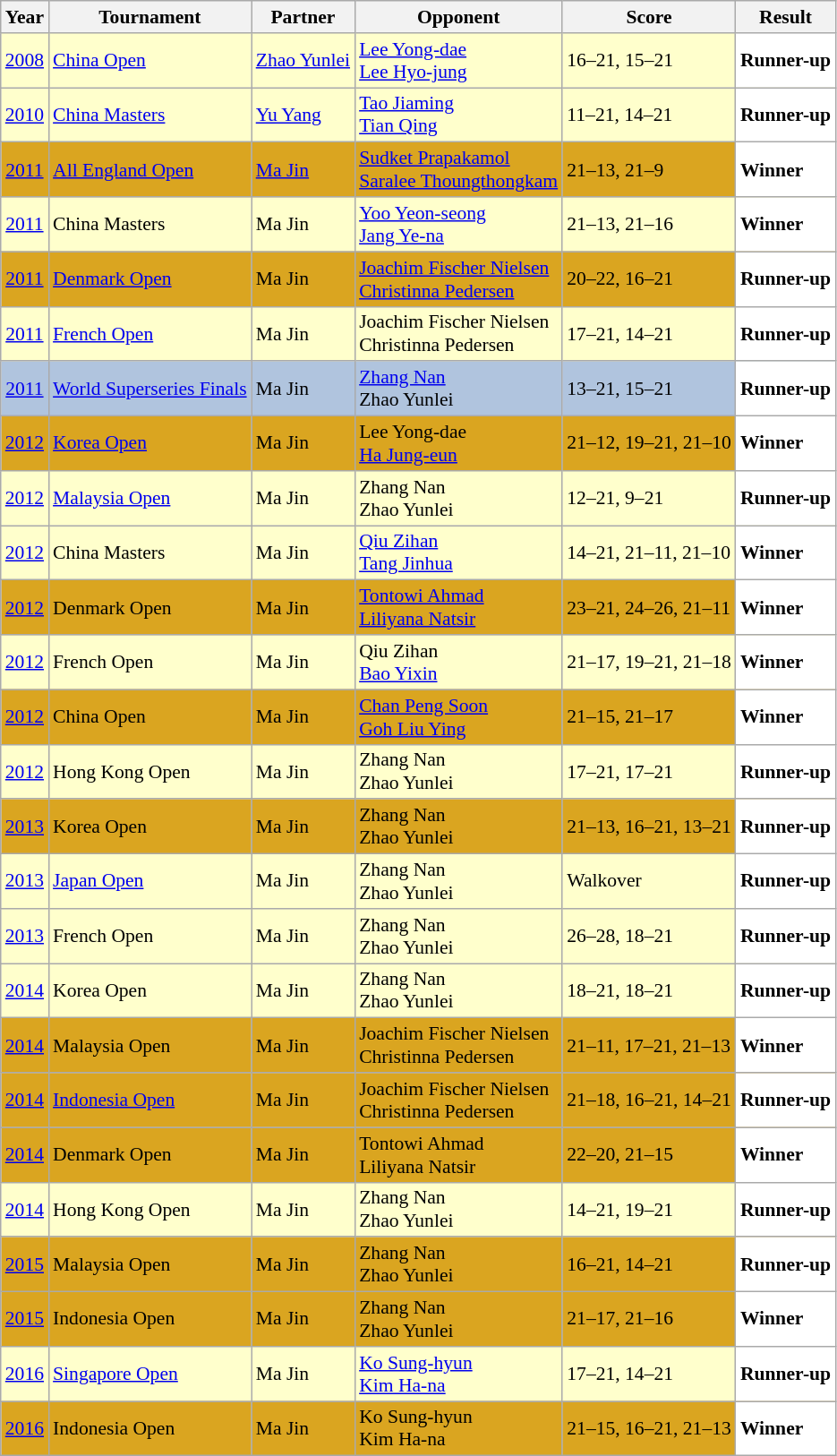<table class="sortable wikitable" style="font-size: 90%;">
<tr>
<th>Year</th>
<th>Tournament</th>
<th>Partner</th>
<th>Opponent</th>
<th>Score</th>
<th>Result</th>
</tr>
<tr style="background:#FFFFCC">
<td align="center"><a href='#'>2008</a></td>
<td align="left"><a href='#'>China Open</a></td>
<td align="left"> <a href='#'>Zhao Yunlei</a></td>
<td align="left"> <a href='#'>Lee Yong-dae</a> <br>  <a href='#'>Lee Hyo-jung</a></td>
<td align="left">16–21, 15–21</td>
<td style="text-align:left; background:white"> <strong>Runner-up</strong></td>
</tr>
<tr style="background:#FFFFCC">
<td align="center"><a href='#'>2010</a></td>
<td align="left"><a href='#'>China Masters</a></td>
<td align="left"> <a href='#'>Yu Yang</a></td>
<td align="left"> <a href='#'>Tao Jiaming</a> <br>  <a href='#'>Tian Qing</a></td>
<td align="left">11–21, 14–21</td>
<td style="text-align:left; background:white"> <strong>Runner-up</strong></td>
</tr>
<tr style="background:#DAA520">
<td align="center"><a href='#'>2011</a></td>
<td align="left"><a href='#'>All England Open</a></td>
<td align="left"> <a href='#'>Ma Jin</a></td>
<td align="left"> <a href='#'>Sudket Prapakamol</a> <br>  <a href='#'>Saralee Thoungthongkam</a></td>
<td align="left">21–13, 21–9</td>
<td style="text-align:left; background:white"> <strong>Winner</strong></td>
</tr>
<tr style="background:#FFFFCC">
<td align="center"><a href='#'>2011</a></td>
<td align="left">China Masters</td>
<td align="left"> Ma Jin</td>
<td align="left"> <a href='#'>Yoo Yeon-seong</a> <br>  <a href='#'>Jang Ye-na</a></td>
<td align="left">21–13, 21–16</td>
<td style="text-align:left; background:white"> <strong>Winner</strong></td>
</tr>
<tr style="background:#DAA520">
<td align="center"><a href='#'>2011</a></td>
<td align="left"><a href='#'>Denmark Open</a></td>
<td align="left"> Ma Jin</td>
<td align="left"> <a href='#'>Joachim Fischer Nielsen</a> <br>  <a href='#'>Christinna Pedersen</a></td>
<td align="left">20–22, 16–21</td>
<td style="text-align:left; background:white"> <strong>Runner-up</strong></td>
</tr>
<tr style="background:#FFFFCC">
<td align="center"><a href='#'>2011</a></td>
<td align="left"><a href='#'>French Open</a></td>
<td align="left"> Ma Jin</td>
<td align="left"> Joachim Fischer Nielsen <br>  Christinna Pedersen</td>
<td align="left">17–21, 14–21</td>
<td style="text-align:left; background:white"> <strong>Runner-up</strong></td>
</tr>
<tr style="background:#B0C4DE">
<td align="center"><a href='#'>2011</a></td>
<td align="left"><a href='#'>World Superseries Finals</a></td>
<td align="left"> Ma Jin</td>
<td align="left"> <a href='#'>Zhang Nan</a> <br>  Zhao Yunlei</td>
<td align="left">13–21, 15–21</td>
<td style="text-align:left; background:white"> <strong>Runner-up</strong></td>
</tr>
<tr style="background:#DAA520">
<td align="center"><a href='#'>2012</a></td>
<td align="left"><a href='#'>Korea Open</a></td>
<td align="left"> Ma Jin</td>
<td align="left"> Lee Yong-dae <br>  <a href='#'>Ha Jung-eun</a></td>
<td align="left">21–12, 19–21, 21–10</td>
<td style="text-align:left; background:white"> <strong>Winner</strong></td>
</tr>
<tr style="background:#FFFFCC">
<td align="center"><a href='#'>2012</a></td>
<td align="left"><a href='#'>Malaysia Open</a></td>
<td align="left"> Ma Jin</td>
<td align="left"> Zhang Nan <br>  Zhao Yunlei</td>
<td align="left">12–21, 9–21</td>
<td style="text-align:left; background:white"> <strong>Runner-up</strong></td>
</tr>
<tr style="background:#FFFFCC">
<td align="center"><a href='#'>2012</a></td>
<td align="left">China Masters</td>
<td align="left"> Ma Jin</td>
<td align="left"> <a href='#'>Qiu Zihan</a> <br>  <a href='#'>Tang Jinhua</a></td>
<td align="left">14–21, 21–11, 21–10</td>
<td style="text-align:left; background:white"> <strong>Winner</strong></td>
</tr>
<tr style="background:#DAA520">
<td align="center"><a href='#'>2012</a></td>
<td align="left">Denmark Open</td>
<td align="left"> Ma Jin</td>
<td align="left"> <a href='#'>Tontowi Ahmad</a> <br>  <a href='#'>Liliyana Natsir</a></td>
<td align="left">23–21, 24–26, 21–11</td>
<td style="text-align:left; background:white"> <strong>Winner</strong></td>
</tr>
<tr style="background:#FFFFCC">
<td align="center"><a href='#'>2012</a></td>
<td align="left">French Open</td>
<td align="left"> Ma Jin</td>
<td align="left"> Qiu Zihan <br>  <a href='#'>Bao Yixin</a></td>
<td align="left">21–17, 19–21, 21–18</td>
<td style="text-align:left; background:white"> <strong>Winner</strong></td>
</tr>
<tr style="background:#DAA520">
<td align="center"><a href='#'>2012</a></td>
<td align="left">China Open</td>
<td align="left"> Ma Jin</td>
<td align="left"> <a href='#'>Chan Peng Soon</a> <br>  <a href='#'>Goh Liu Ying</a></td>
<td align="left">21–15, 21–17</td>
<td style="text-align:left; background:white"> <strong>Winner</strong></td>
</tr>
<tr style="background:#FFFFCC">
<td align="center"><a href='#'>2012</a></td>
<td align="left">Hong Kong Open</td>
<td align="left"> Ma Jin</td>
<td align="left"> Zhang Nan <br>  Zhao Yunlei</td>
<td align="left">17–21, 17–21</td>
<td style="text-align:left; background:white"> <strong>Runner-up</strong></td>
</tr>
<tr style="background:#DAA520">
<td align="center"><a href='#'>2013</a></td>
<td align="left">Korea Open</td>
<td align="left"> Ma Jin</td>
<td align="left"> Zhang Nan <br>  Zhao Yunlei</td>
<td align="left">21–13, 16–21, 13–21</td>
<td style="text-align:left; background:white"> <strong>Runner-up</strong></td>
</tr>
<tr style="background:#FFFFCC">
<td align="center"><a href='#'>2013</a></td>
<td align="left"><a href='#'>Japan Open</a></td>
<td align="left"> Ma Jin</td>
<td align="left"> Zhang Nan <br>  Zhao Yunlei</td>
<td align="left">Walkover</td>
<td style="text-align:left; background:white"> <strong>Runner-up</strong></td>
</tr>
<tr style="background:#FFFFCC">
<td align="center"><a href='#'>2013</a></td>
<td align="left">French Open</td>
<td align="left"> Ma Jin</td>
<td align="left"> Zhang Nan <br>  Zhao Yunlei</td>
<td align="left">26–28, 18–21</td>
<td style="text-align:left; background:white"> <strong>Runner-up</strong></td>
</tr>
<tr style="background:#FFFFCC">
<td align="center"><a href='#'>2014</a></td>
<td align="left">Korea Open</td>
<td align="left"> Ma Jin</td>
<td align="left"> Zhang Nan <br>  Zhao Yunlei</td>
<td align="left">18–21, 18–21</td>
<td style="text-align:left; background:white"> <strong>Runner-up</strong></td>
</tr>
<tr style="background:#DAA520">
<td align="center"><a href='#'>2014</a></td>
<td align="left">Malaysia Open</td>
<td align="left"> Ma Jin</td>
<td align="left"> Joachim Fischer Nielsen <br>  Christinna Pedersen</td>
<td align="left">21–11, 17–21, 21–13</td>
<td style="text-align:left; background:white"> <strong>Winner</strong></td>
</tr>
<tr style="background:#DAA520">
<td align="center"><a href='#'>2014</a></td>
<td align="left"><a href='#'>Indonesia Open</a></td>
<td align="left"> Ma Jin</td>
<td align="left"> Joachim Fischer Nielsen <br>  Christinna Pedersen</td>
<td align="left">21–18, 16–21, 14–21</td>
<td style="text-align:left; background:white"> <strong>Runner-up</strong></td>
</tr>
<tr style="background:#DAA520">
<td align="center"><a href='#'>2014</a></td>
<td align="left">Denmark Open</td>
<td align="left"> Ma Jin</td>
<td align="left"> Tontowi Ahmad <br>  Liliyana Natsir</td>
<td align="left">22–20, 21–15</td>
<td style="text-align:left; background:white"> <strong>Winner</strong></td>
</tr>
<tr style="background:#FFFFCC">
<td align="center"><a href='#'>2014</a></td>
<td align="left">Hong Kong Open</td>
<td align="left"> Ma Jin</td>
<td align="left"> Zhang Nan <br>  Zhao Yunlei</td>
<td align="left">14–21, 19–21</td>
<td style="text-align:left; background:white"> <strong>Runner-up</strong></td>
</tr>
<tr style="background:#DAA520">
<td align="center"><a href='#'>2015</a></td>
<td align="left">Malaysia Open</td>
<td align="left"> Ma Jin</td>
<td align="left"> Zhang Nan <br>  Zhao Yunlei</td>
<td align="left">16–21, 14–21</td>
<td style="text-align:left; background:white"> <strong>Runner-up</strong></td>
</tr>
<tr style="background:#DAA520">
<td align="center"><a href='#'>2015</a></td>
<td align="left">Indonesia Open</td>
<td align="left"> Ma Jin</td>
<td align="left"> Zhang Nan <br>  Zhao Yunlei</td>
<td align="left">21–17, 21–16</td>
<td style="text-align:left; background:white"> <strong>Winner</strong></td>
</tr>
<tr style="background:#FFFFCC">
<td align="center"><a href='#'>2016</a></td>
<td align="left"><a href='#'>Singapore Open</a></td>
<td align="left"> Ma Jin</td>
<td align="left"> <a href='#'>Ko Sung-hyun</a> <br>  <a href='#'>Kim Ha-na</a></td>
<td align="left">17–21, 14–21</td>
<td style="text-align:left; background:white"> <strong>Runner-up</strong></td>
</tr>
<tr style="background:#DAA520">
<td align="center"><a href='#'>2016</a></td>
<td align="left">Indonesia Open</td>
<td align="left"> Ma Jin</td>
<td align="left"> Ko Sung-hyun <br>  Kim Ha-na</td>
<td align="left">21–15, 16–21, 21–13</td>
<td style="text-align:left; background:white"> <strong>Winner</strong></td>
</tr>
</table>
